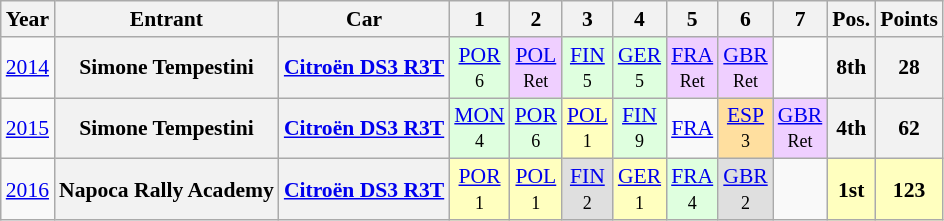<table class="wikitable" border="1" style="text-align:center; font-size:90%;">
<tr>
<th>Year</th>
<th>Entrant</th>
<th>Car</th>
<th>1</th>
<th>2</th>
<th>3</th>
<th>4</th>
<th>5</th>
<th>6</th>
<th>7</th>
<th>Pos.</th>
<th>Points</th>
</tr>
<tr>
<td><a href='#'>2014</a></td>
<th>Simone Tempestini</th>
<th><a href='#'>Citroën DS3 R3T</a></th>
<td style="background:#dfffdf;"><a href='#'>POR</a><br><small>6</small></td>
<td style="background:#efcfff;"><a href='#'>POL</a><br><small>Ret</small></td>
<td style="background:#dfffdf;"><a href='#'>FIN</a><br><small>5</small></td>
<td style="background:#dfffdf;"><a href='#'>GER</a><br><small>5</small></td>
<td style="background:#efcfff;"><a href='#'>FRA</a><br><small>Ret</small></td>
<td style="background:#efcfff;"><a href='#'>GBR</a><br><small>Ret</small></td>
<td></td>
<th>8th</th>
<th>28</th>
</tr>
<tr>
<td><a href='#'>2015</a></td>
<th>Simone Tempestini</th>
<th><a href='#'>Citroën DS3 R3T</a></th>
<td style="background:#dfffdf;"><a href='#'>MON</a><br><small>4</small></td>
<td style="background:#dfffdf;"><a href='#'>POR</a><br><small>6</small></td>
<td style="background:#ffffbf;"><a href='#'>POL</a><br><small>1</small></td>
<td style="background:#dfffdf;"><a href='#'>FIN</a><br><small>9</small></td>
<td><a href='#'>FRA</a></td>
<td style="background:#FFDF9F;"><a href='#'>ESP</a><br><small>3</small></td>
<td style="background:#efcfff;"><a href='#'>GBR</a><br><small>Ret</small></td>
<th>4th</th>
<th>62</th>
</tr>
<tr>
<td><a href='#'>2016</a></td>
<th>Napoca Rally Academy</th>
<th><a href='#'>Citroën DS3 R3T</a></th>
<td style="background:#ffffbf;"><a href='#'>POR</a><br><small>1</small></td>
<td style="background:#ffffbf;"><a href='#'>POL</a><br><small>1</small></td>
<td style="background:#dfdfdf;"><a href='#'>FIN</a><br><small>2</small></td>
<td style="background:#ffffbf;"><a href='#'>GER</a><br><small>1</small></td>
<td style="background:#dfffdf;"><a href='#'>FRA</a><br><small>4</small></td>
<td style="background:#dfdfdf;"><a href='#'>GBR</a><br><small>2</small></td>
<td></td>
<th style="background:#ffffbf;">1st</th>
<th style="background:#ffffbf;">123</th>
</tr>
</table>
